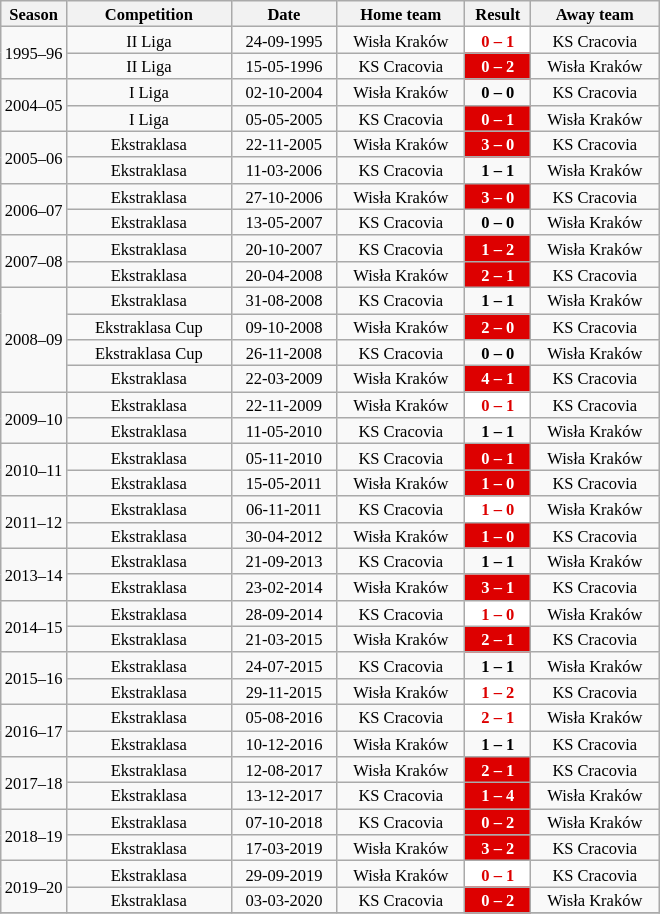<table class="wikitable" style="text-align: center; width=60%; font-size: 11px">
<tr>
<th width=10%><strong>Season</strong></th>
<th width=25%><strong>Competition</strong></th>
<th><strong>Date</strong></th>
<th><strong>Home team</strong></th>
<th><strong>Result</strong></th>
<th><strong>Away team</strong></th>
</tr>
<tr>
<td rowspan=2>1995–96</td>
<td>II Liga</td>
<td>24-09-1995</td>
<td>Wisła Kraków</td>
<td style="background:#FFFFFF; color:#DD0000;"><strong>0 – 1</strong></td>
<td>KS Cracovia</td>
</tr>
<tr>
<td>II Liga</td>
<td>15-05-1996</td>
<td>KS Cracovia</td>
<td style="background:#DD0000; color:white;"><strong>0 – 2</strong></td>
<td>Wisła Kraków</td>
</tr>
<tr>
<td rowspan=2>2004–05</td>
<td>I Liga</td>
<td>02-10-2004</td>
<td>Wisła Kraków</td>
<td style="color:black;"><strong>0 – 0</strong></td>
<td>KS Cracovia</td>
</tr>
<tr>
<td>I Liga</td>
<td>05-05-2005</td>
<td>KS Cracovia</td>
<td style="background:#DD0000; color:white;"><strong>0 – 1</strong></td>
<td>Wisła Kraków</td>
</tr>
<tr>
<td rowspan=2>2005–06</td>
<td>Ekstraklasa</td>
<td>22-11-2005</td>
<td>Wisła Kraków</td>
<td style="background:#DD0000; color:white;"><strong>3 – 0</strong></td>
<td>KS Cracovia</td>
</tr>
<tr>
<td>Ekstraklasa</td>
<td>11-03-2006</td>
<td>KS Cracovia</td>
<td style="color:black;"><strong>1 – 1</strong></td>
<td>Wisła Kraków</td>
</tr>
<tr>
<td rowspan=2>2006–07</td>
<td>Ekstraklasa</td>
<td>27-10-2006</td>
<td>Wisła Kraków</td>
<td style="background:#DD0000; color:white;"><strong>3 – 0</strong></td>
<td>KS Cracovia</td>
</tr>
<tr>
<td>Ekstraklasa</td>
<td>13-05-2007</td>
<td>KS Cracovia</td>
<td style="color:black;"><strong>0 – 0</strong></td>
<td>Wisła Kraków</td>
</tr>
<tr>
<td rowspan=2>2007–08</td>
<td>Ekstraklasa</td>
<td>20-10-2007</td>
<td>KS Cracovia</td>
<td style="background:#DD0000; color:white;"><strong>1 – 2</strong></td>
<td>Wisła Kraków</td>
</tr>
<tr>
<td>Ekstraklasa</td>
<td>20-04-2008</td>
<td>Wisła Kraków</td>
<td style="background:#DD0000; color:white;"><strong>2 – 1</strong></td>
<td>KS Cracovia</td>
</tr>
<tr>
<td rowspan=4>2008–09</td>
<td>Ekstraklasa</td>
<td>31-08-2008</td>
<td>KS Cracovia</td>
<td style="color:black;"><strong>1 – 1</strong></td>
<td>Wisła Kraków</td>
</tr>
<tr>
<td>Ekstraklasa Cup</td>
<td>09-10-2008</td>
<td>Wisła Kraków</td>
<td style="background:#DD0000; color:white;"><strong>2 – 0</strong></td>
<td>KS Cracovia</td>
</tr>
<tr>
<td>Ekstraklasa Cup</td>
<td>26-11-2008</td>
<td>KS Cracovia</td>
<td style="color:black;"><strong>0 – 0</strong></td>
<td>Wisła Kraków</td>
</tr>
<tr>
<td>Ekstraklasa</td>
<td>22-03-2009</td>
<td>Wisła Kraków</td>
<td style="background:#DD0000; color:white;"><strong>4 – 1</strong></td>
<td>KS Cracovia</td>
</tr>
<tr>
<td rowspan=2>2009–10</td>
<td>Ekstraklasa</td>
<td>22-11-2009</td>
<td>Wisła Kraków</td>
<td style="background:#FFFFFF; color:#DD0000;"><strong>0 – 1</strong></td>
<td>KS Cracovia</td>
</tr>
<tr>
<td>Ekstraklasa</td>
<td>11-05-2010</td>
<td>KS Cracovia</td>
<td style="color:black;"><strong>1 – 1</strong></td>
<td>Wisła Kraków</td>
</tr>
<tr>
<td rowspan=2>2010–11</td>
<td>Ekstraklasa</td>
<td>05-11-2010</td>
<td>KS Cracovia</td>
<td style="background:#DD0000; color:white;"><strong>0 – 1</strong></td>
<td>Wisła Kraków</td>
</tr>
<tr>
<td>Ekstraklasa</td>
<td>15-05-2011</td>
<td>Wisła Kraków</td>
<td style="background:#DD0000; color:white;"><strong>1 – 0</strong></td>
<td>KS Cracovia</td>
</tr>
<tr>
<td rowspan=2>2011–12</td>
<td>Ekstraklasa</td>
<td>06-11-2011</td>
<td>KS Cracovia</td>
<td style="background:#FFFFFF; color:#DD0000;"><strong>1 – 0</strong></td>
<td>Wisła Kraków</td>
</tr>
<tr>
<td>Ekstraklasa</td>
<td>30-04-2012</td>
<td>Wisła Kraków</td>
<td style="background:#DD0000; color:white;"><strong>1 – 0</strong></td>
<td>KS Cracovia</td>
</tr>
<tr>
<td rowspan=2>2013–14</td>
<td>Ekstraklasa</td>
<td>21-09-2013</td>
<td>KS Cracovia</td>
<td style="color:black;"><strong>1 – 1</strong></td>
<td>Wisła Kraków</td>
</tr>
<tr>
<td>Ekstraklasa</td>
<td>23-02-2014</td>
<td>Wisła Kraków</td>
<td style="background:#DD0000; color:white;"><strong>3 – 1</strong></td>
<td>KS Cracovia</td>
</tr>
<tr>
<td rowspan=2>2014–15</td>
<td>Ekstraklasa</td>
<td>28-09-2014</td>
<td>KS Cracovia</td>
<td style="background:#FFFFFF; color:#DD0000;"><strong>1 – 0</strong></td>
<td>Wisła Kraków</td>
</tr>
<tr>
<td>Ekstraklasa</td>
<td>21-03-2015</td>
<td>Wisła Kraków</td>
<td style="background:#DD0000; color:white;"><strong>2 – 1</strong></td>
<td>KS Cracovia</td>
</tr>
<tr>
<td rowspan=2>2015–16</td>
<td>Ekstraklasa</td>
<td>24-07-2015</td>
<td>KS Cracovia</td>
<td style="color:black;"><strong>1 – 1</strong></td>
<td>Wisła Kraków</td>
</tr>
<tr>
<td>Ekstraklasa</td>
<td>29-11-2015</td>
<td>Wisła Kraków</td>
<td style="background:#FFFFFF; color:#DD0000;"><strong>1 – 2</strong></td>
<td>KS Cracovia</td>
</tr>
<tr>
<td rowspan=2>2016–17</td>
<td>Ekstraklasa</td>
<td>05-08-2016</td>
<td>KS Cracovia</td>
<td style="background:#FFFFFF; color:#DD0000;"><strong>2 – 1</strong></td>
<td>Wisła Kraków</td>
</tr>
<tr>
<td>Ekstraklasa</td>
<td>10-12-2016</td>
<td>Wisła Kraków</td>
<td style="color:black;"><strong>1 – 1</strong></td>
<td>KS Cracovia</td>
</tr>
<tr>
<td rowspan=2>2017–18</td>
<td>Ekstraklasa</td>
<td>12-08-2017</td>
<td>Wisła Kraków</td>
<td style="background:#DD0000; color:white;"><strong>2 – 1</strong></td>
<td>KS Cracovia</td>
</tr>
<tr>
<td>Ekstraklasa</td>
<td>13-12-2017</td>
<td>KS Cracovia</td>
<td style="background:#DD0000; color:white;"><strong>1 – 4</strong></td>
<td>Wisła Kraków</td>
</tr>
<tr>
<td rowspan=2>2018–19</td>
<td>Ekstraklasa</td>
<td>07-10-2018</td>
<td>KS Cracovia</td>
<td style="background:#DD0000; color:white;"><strong>0 – 2</strong></td>
<td>Wisła Kraków</td>
</tr>
<tr>
<td>Ekstraklasa</td>
<td>17-03-2019</td>
<td>Wisła Kraków</td>
<td style="background:#DD0000; color:white;"><strong>3 – 2</strong></td>
<td>KS Cracovia</td>
</tr>
<tr>
<td rowspan=2>2019–20</td>
<td>Ekstraklasa</td>
<td>29-09-2019</td>
<td>Wisła Kraków</td>
<td style="background:#FFFFFF; color:#DD0000;"><strong>0 – 1</strong></td>
<td>KS Cracovia</td>
</tr>
<tr>
<td>Ekstraklasa</td>
<td>03-03-2020</td>
<td>KS Cracovia</td>
<td style="background:#DD0000; color:white;"><strong>0 – 2</strong></td>
<td>Wisła Kraków</td>
</tr>
<tr>
</tr>
</table>
